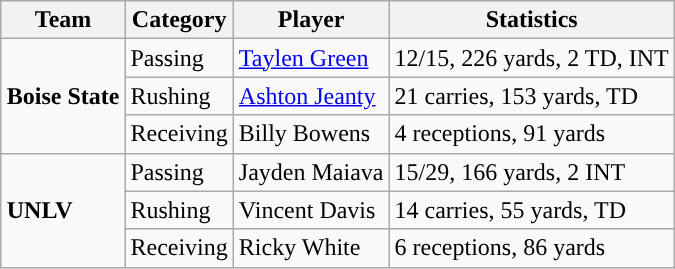<table class="wikitable" style="float: right;">
<tr>
<th>Team</th>
<th>Category</th>
<th>Player</th>
<th>Statistics</th>
</tr>
<tr>
<td rowspan=3><strong>Boise State</strong></td>
<td>Passing</td>
<td><a href='#'>Taylen Green</a></td>
<td>12/15, 226 yards, 2 TD, INT</td>
</tr>
<tr>
<td>Rushing</td>
<td><a href='#'>Ashton Jeanty</a></td>
<td>21 carries, 153 yards, TD</td>
</tr>
<tr>
<td>Receiving</td>
<td>Billy Bowens</td>
<td>4 receptions, 91 yards</td>
</tr>
<tr>
<td rowspan=3><strong>UNLV</strong></td>
<td>Passing</td>
<td>Jayden Maiava</td>
<td>15/29, 166 yards, 2 INT</td>
</tr>
<tr>
<td>Rushing</td>
<td>Vincent Davis</td>
<td>14 carries, 55 yards, TD</td>
</tr>
<tr>
<td>Receiving</td>
<td>Ricky White</td>
<td>6 receptions, 86 yards</td>
</tr>
</table>
